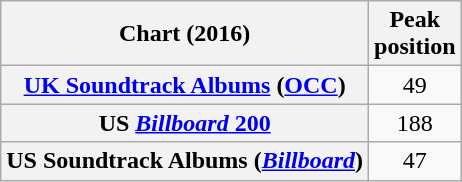<table class="wikitable plainrowheaders" style="text-align:center">
<tr>
<th scope="col">Chart (2016)</th>
<th scope="col">Peak<br>position</th>
</tr>
<tr>
<th scope="row"><a href='#'>UK Soundtrack Albums</a> (<a href='#'>OCC</a>)</th>
<td>49</td>
</tr>
<tr>
<th scope="row">US <a href='#'><em>Billboard</em> 200</a></th>
<td>188</td>
</tr>
<tr>
<th scope="row">US Soundtrack Albums (<a href='#'><em>Billboard</em></a>)</th>
<td>47</td>
</tr>
</table>
